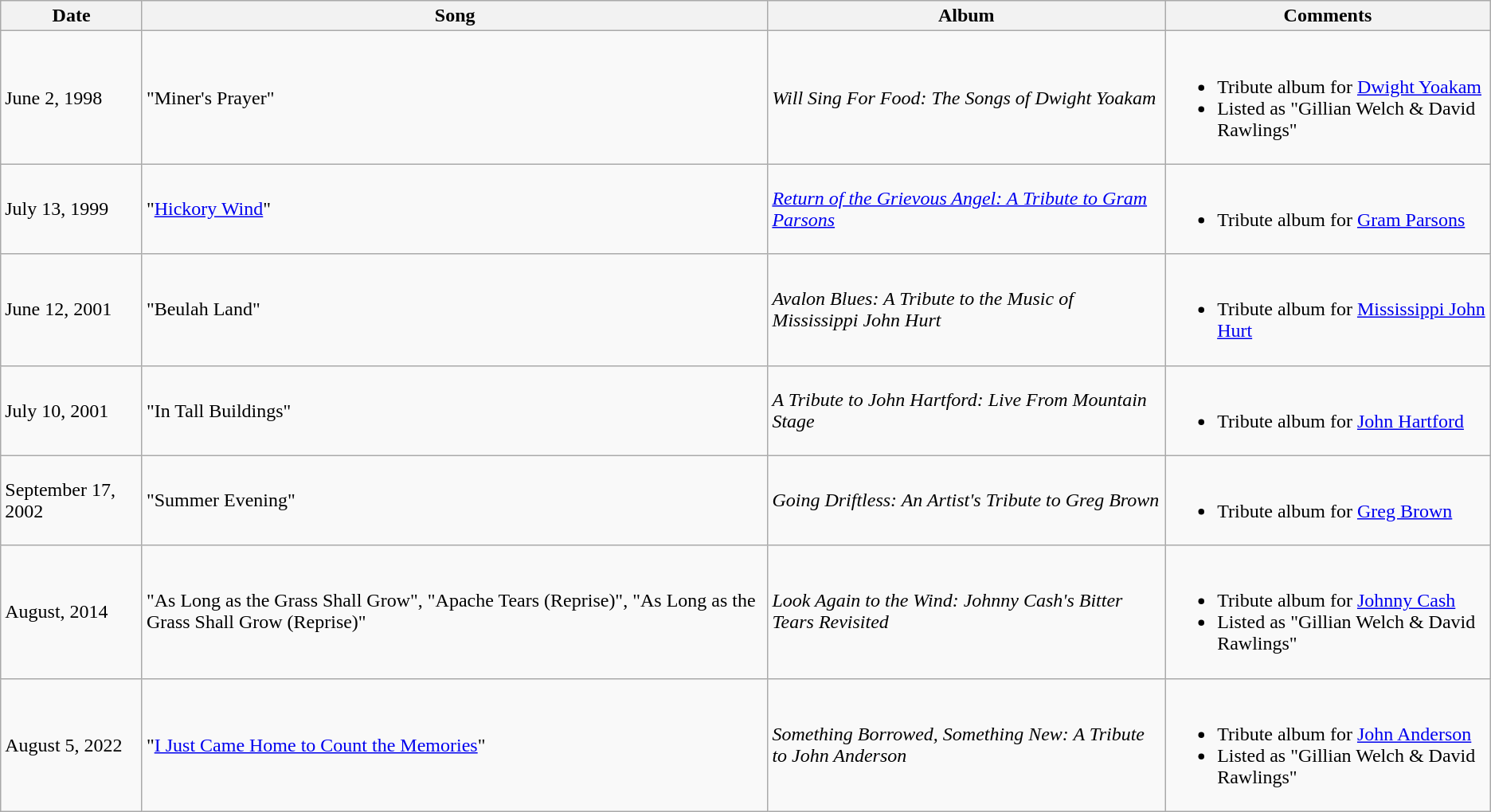<table class="wikitable">
<tr>
<th>Date</th>
<th>Song</th>
<th>Album</th>
<th>Comments</th>
</tr>
<tr>
<td>June 2, 1998</td>
<td>"Miner's Prayer"</td>
<td><em>Will Sing For Food: The Songs of Dwight Yoakam</em></td>
<td><br><ul><li>Tribute album for <a href='#'>Dwight Yoakam</a></li><li>Listed as "Gillian Welch & David Rawlings"</li></ul></td>
</tr>
<tr>
<td>July 13, 1999</td>
<td>"<a href='#'>Hickory Wind</a>"</td>
<td><em><a href='#'>Return of the Grievous Angel: A Tribute to Gram Parsons</a></em></td>
<td><br><ul><li>Tribute album for <a href='#'>Gram Parsons</a></li></ul></td>
</tr>
<tr>
<td>June 12, 2001</td>
<td>"Beulah Land"</td>
<td><em>Avalon Blues: A Tribute to the Music of Mississippi John Hurt</em></td>
<td><br><ul><li>Tribute album for <a href='#'>Mississippi John Hurt</a></li></ul></td>
</tr>
<tr>
<td>July 10, 2001</td>
<td>"In Tall Buildings"</td>
<td><em>A Tribute to John Hartford: Live From Mountain Stage</em></td>
<td><br><ul><li>Tribute album for <a href='#'>John Hartford</a></li></ul></td>
</tr>
<tr>
<td>September 17, 2002</td>
<td>"Summer Evening"</td>
<td><em>Going Driftless: An Artist's Tribute to Greg Brown</em></td>
<td><br><ul><li>Tribute album for <a href='#'>Greg Brown</a></li></ul></td>
</tr>
<tr>
<td>August, 2014</td>
<td>"As Long as the Grass Shall Grow", "Apache Tears (Reprise)", "As Long as the Grass Shall Grow (Reprise)"</td>
<td><em>Look Again to the Wind: Johnny Cash's Bitter Tears Revisited</em></td>
<td><br><ul><li>Tribute album for <a href='#'>Johnny Cash</a></li><li>Listed as "Gillian Welch & David Rawlings"</li></ul></td>
</tr>
<tr>
<td>August 5, 2022</td>
<td>"<a href='#'>I Just Came Home to Count the Memories</a>"</td>
<td><em>Something Borrowed, Something New: A Tribute to John Anderson</em></td>
<td><br><ul><li>Tribute album for <a href='#'>John Anderson</a></li><li>Listed as "Gillian Welch & David Rawlings"</li></ul></td>
</tr>
</table>
